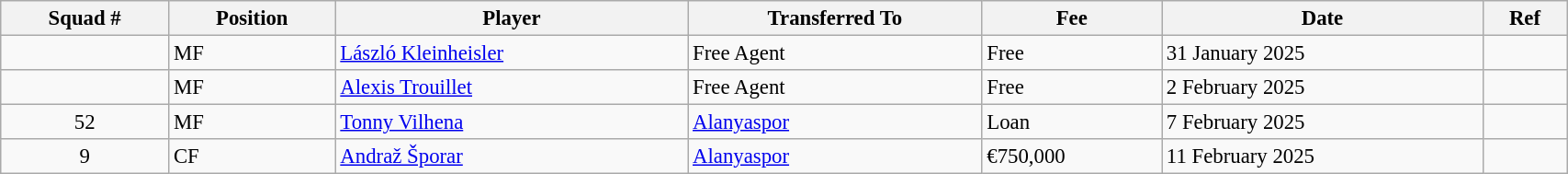<table class="wikitable sortable" style="width:90%; text-align:center; font-size:95%; text-align:left;">
<tr>
<th><strong>Squad #</strong></th>
<th><strong>Position</strong></th>
<th><strong>Player</strong></th>
<th><strong>Transferred To</strong></th>
<th><strong>Fee</strong></th>
<th><strong>Date</strong></th>
<th><strong>Ref</strong></th>
</tr>
<tr>
<td align="center"></td>
<td>MF</td>
<td> <a href='#'>László Kleinheisler</a></td>
<td>Free Agent</td>
<td>Free</td>
<td>31 January 2025</td>
<td></td>
</tr>
<tr>
<td align="center"></td>
<td>MF</td>
<td> <a href='#'>Alexis Trouillet</a></td>
<td>Free Agent</td>
<td>Free</td>
<td>2 February 2025</td>
<td></td>
</tr>
<tr>
<td align="center">52</td>
<td>MF</td>
<td> <a href='#'>Tonny Vilhena</a></td>
<td> <a href='#'>Alanyaspor</a></td>
<td>Loan</td>
<td>7 February 2025</td>
<td></td>
</tr>
<tr>
<td align="center">9</td>
<td>CF</td>
<td> <a href='#'>Andraž Šporar</a></td>
<td> <a href='#'>Alanyaspor</a></td>
<td>€750,000</td>
<td>11 February 2025</td>
<td></td>
</tr>
</table>
